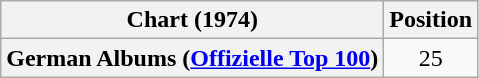<table class="wikitable plainrowheaders" style="text-align:center">
<tr>
<th scope="col">Chart (1974)</th>
<th scope="col">Position</th>
</tr>
<tr>
<th scope="row">German Albums (<a href='#'>Offizielle Top 100</a>)</th>
<td>25</td>
</tr>
</table>
